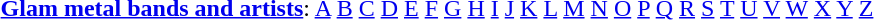<table border="0" align="center" class="toccolours">
<tr>
<th></th>
</tr>
<tr>
<td align="center"><strong><a href='#'>Glam metal bands and artists</a></strong>: <a href='#'>A</a> <a href='#'>B</a> <a href='#'>C</a> <a href='#'>D</a> <a href='#'>E</a> <a href='#'>F</a> <a href='#'>G</a> <a href='#'>H</a> <a href='#'>I</a> <a href='#'>J</a> <a href='#'>K</a> <a href='#'>L</a> <a href='#'>M</a> <a href='#'>N</a> <a href='#'>O</a> <a href='#'>P</a> <a href='#'>Q</a> <a href='#'>R</a> <a href='#'>S</a> <a href='#'>T</a> <a href='#'>U</a> <a href='#'>V</a> <a href='#'>W</a> <a href='#'>X</a> <a href='#'>Y</a> <a href='#'>Z</a><br></td>
</tr>
</table>
